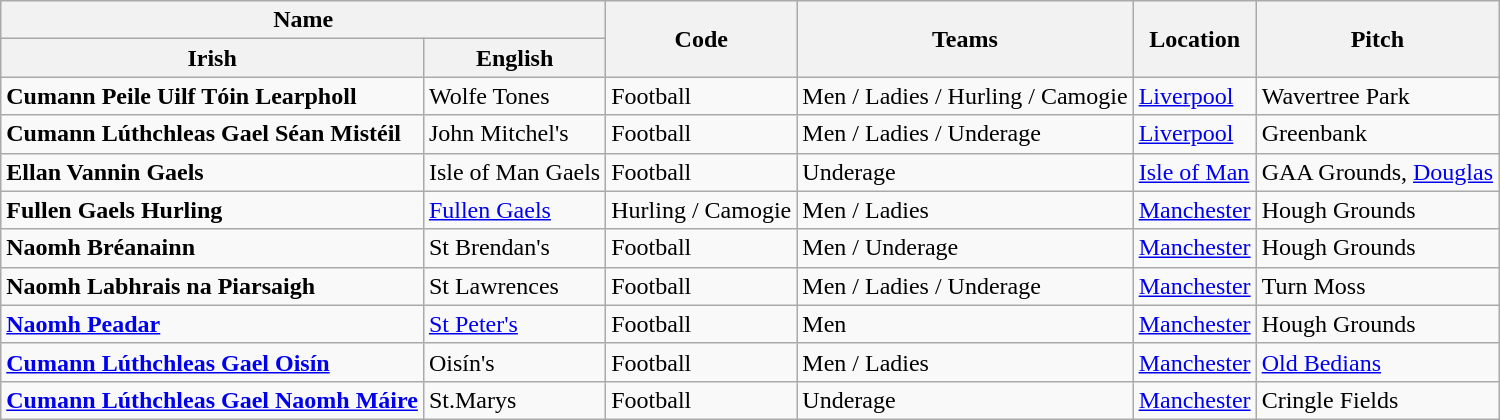<table class="wikitable">
<tr>
<th colspan="2">Name</th>
<th rowspan="2">Code</th>
<th rowspan="2">Teams</th>
<th rowspan="2">Location</th>
<th rowspan="2">Pitch</th>
</tr>
<tr>
<th>Irish</th>
<th>English</th>
</tr>
<tr>
<td><strong>Cumann Peile Uilf Tóin Learpholl</strong></td>
<td>Wolfe Tones</td>
<td>Football</td>
<td>Men / Ladies / Hurling / Camogie</td>
<td><a href='#'>Liverpool</a></td>
<td>Wavertree Park</td>
</tr>
<tr>
<td><strong>Cumann Lúthchleas Gael Séan Mistéil</strong></td>
<td>John Mitchel's</td>
<td>Football</td>
<td>Men / Ladies / Underage</td>
<td><a href='#'>Liverpool</a></td>
<td>Greenbank</td>
</tr>
<tr>
<td><strong>Ellan Vannin Gaels</strong></td>
<td>Isle of Man Gaels</td>
<td>Football</td>
<td>Underage</td>
<td><a href='#'>Isle of Man</a></td>
<td>GAA Grounds, <a href='#'>Douglas</a></td>
</tr>
<tr>
<td><strong>Fullen Gaels Hurling</strong></td>
<td><a href='#'>Fullen Gaels</a></td>
<td>Hurling / Camogie</td>
<td>Men / Ladies</td>
<td><a href='#'>Manchester</a></td>
<td>Hough Grounds</td>
</tr>
<tr>
<td><strong>Naomh Bréanainn</strong></td>
<td>St Brendan's</td>
<td>Football</td>
<td>Men / Underage</td>
<td><a href='#'>Manchester</a></td>
<td>Hough Grounds</td>
</tr>
<tr>
<td><strong>Naomh Labhrais na Piarsaigh</strong></td>
<td>St Lawrences</td>
<td>Football</td>
<td>Men / Ladies / Underage</td>
<td><a href='#'>Manchester</a></td>
<td>Turn Moss </td>
</tr>
<tr>
<td><strong><a href='#'>Naomh Peadar</a></strong></td>
<td><a href='#'>St Peter's</a></td>
<td>Football</td>
<td>Men</td>
<td><a href='#'>Manchester</a></td>
<td>Hough Grounds</td>
</tr>
<tr>
<td><strong><a href='#'>Cumann Lúthchleas Gael Oisín</a></strong></td>
<td>Oisín's</td>
<td>Football</td>
<td>Men / Ladies</td>
<td><a href='#'>Manchester</a></td>
<td><a href='#'>Old Bedians</a></td>
</tr>
<tr>
<td><strong><a href='#'>Cumann Lúthchleas Gael Naomh Máire</a></strong></td>
<td>St.Marys</td>
<td>Football</td>
<td>Underage</td>
<td><a href='#'>Manchester</a></td>
<td>Cringle Fields</td>
</tr>
</table>
